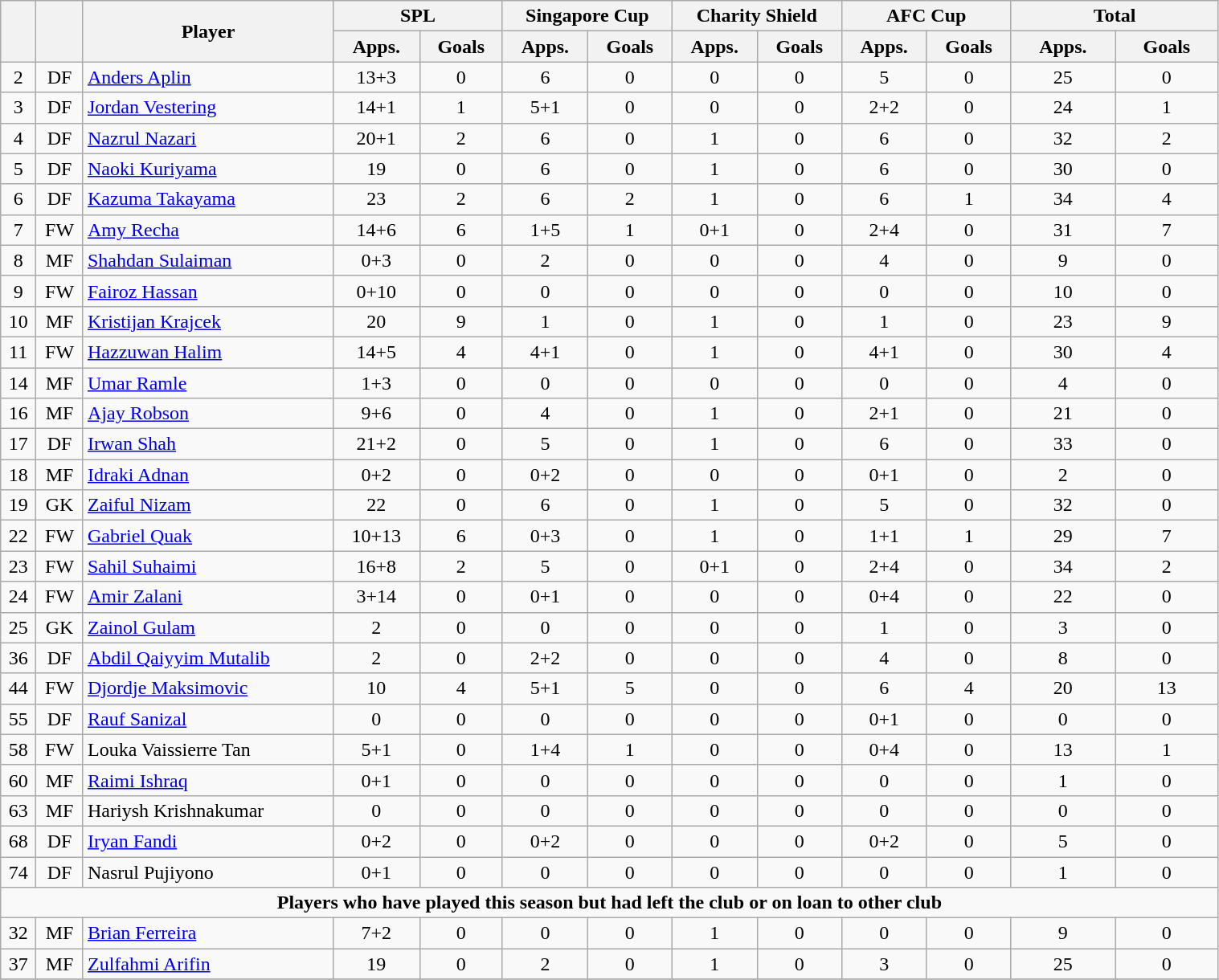<table class="wikitable" style="text-align:center; font-size:100%; width:80%;">
<tr>
<th rowspan=2></th>
<th rowspan=2></th>
<th rowspan=2 width="200">Player</th>
<th colspan=2 width="105">SPL</th>
<th colspan=2 width="105">Singapore Cup</th>
<th colspan=2 width="105">Charity Shield</th>
<th colspan=2 width="105">AFC Cup</th>
<th colspan=2 width="130">Total</th>
</tr>
<tr>
<th>Apps.</th>
<th>Goals</th>
<th>Apps.</th>
<th>Goals</th>
<th>Apps.</th>
<th>Goals</th>
<th>Apps.</th>
<th>Goals</th>
<th>Apps.</th>
<th>Goals</th>
</tr>
<tr>
<td>2</td>
<td>DF</td>
<td align="left"> <a href='#'>Anders Aplin</a></td>
<td>13+3</td>
<td>0</td>
<td>6</td>
<td>0</td>
<td>0</td>
<td>0</td>
<td>5</td>
<td>0</td>
<td>25</td>
<td>0</td>
</tr>
<tr>
<td>3</td>
<td>DF</td>
<td align="left"> <a href='#'>Jordan Vestering</a></td>
<td>14+1</td>
<td>1</td>
<td>5+1</td>
<td>0</td>
<td>0</td>
<td>0</td>
<td>2+2</td>
<td>0</td>
<td>24</td>
<td>1</td>
</tr>
<tr>
<td>4</td>
<td>DF</td>
<td align="left"> <a href='#'>Nazrul Nazari</a></td>
<td>20+1</td>
<td>2</td>
<td>6</td>
<td>0</td>
<td>1</td>
<td>0</td>
<td>6</td>
<td>0</td>
<td>32</td>
<td>2</td>
</tr>
<tr>
<td>5</td>
<td>DF</td>
<td align="left"> <a href='#'>Naoki Kuriyama</a></td>
<td>19</td>
<td>0</td>
<td>6</td>
<td>0</td>
<td>1</td>
<td>0</td>
<td>6</td>
<td>0</td>
<td>30</td>
<td>0</td>
</tr>
<tr>
<td>6</td>
<td>DF</td>
<td align="left"> <a href='#'>Kazuma Takayama</a></td>
<td>23</td>
<td>2</td>
<td>6</td>
<td>2</td>
<td>1</td>
<td>0</td>
<td>6</td>
<td>1</td>
<td>34</td>
<td>4</td>
</tr>
<tr>
<td>7</td>
<td>FW</td>
<td align="left"> <a href='#'>Amy Recha</a></td>
<td>14+6</td>
<td>6</td>
<td>1+5</td>
<td>1</td>
<td>0+1</td>
<td>0</td>
<td>2+4</td>
<td>0</td>
<td>31</td>
<td>7</td>
</tr>
<tr>
<td>8</td>
<td>MF</td>
<td align="left"> <a href='#'>Shahdan Sulaiman</a></td>
<td>0+3</td>
<td>0</td>
<td>2</td>
<td>0</td>
<td>0</td>
<td>0</td>
<td>4</td>
<td>0</td>
<td>9</td>
<td>0</td>
</tr>
<tr>
<td>9</td>
<td>FW</td>
<td align="left">  <a href='#'>Fairoz Hassan</a></td>
<td>0+10</td>
<td>0</td>
<td>0</td>
<td>0</td>
<td>0</td>
<td>0</td>
<td>0</td>
<td>0</td>
<td>10</td>
<td>0</td>
</tr>
<tr>
<td>10</td>
<td>MF</td>
<td align="left"> <a href='#'>Kristijan Krajcek</a></td>
<td>20</td>
<td>9</td>
<td>1</td>
<td>0</td>
<td>1</td>
<td>0</td>
<td>1</td>
<td>0</td>
<td>23</td>
<td>9</td>
</tr>
<tr>
<td>11</td>
<td>FW</td>
<td align="left"> <a href='#'>Hazzuwan Halim</a></td>
<td>14+5</td>
<td>4</td>
<td>4+1</td>
<td>0</td>
<td>1</td>
<td>0</td>
<td>4+1</td>
<td>0</td>
<td>30</td>
<td>4</td>
</tr>
<tr>
<td>14</td>
<td>MF</td>
<td align="left"> <a href='#'>Umar Ramle</a></td>
<td>1+3</td>
<td>0</td>
<td>0</td>
<td>0</td>
<td>0</td>
<td>0</td>
<td>0</td>
<td>0</td>
<td>4</td>
<td>0</td>
</tr>
<tr>
<td>16</td>
<td>MF</td>
<td align="left"> <a href='#'>Ajay Robson</a></td>
<td>9+6</td>
<td>0</td>
<td>4</td>
<td>0</td>
<td>1</td>
<td>0</td>
<td>2+1</td>
<td>0</td>
<td>21</td>
<td>0</td>
</tr>
<tr>
<td>17</td>
<td>DF</td>
<td align="left"> <a href='#'>Irwan Shah</a></td>
<td>21+2</td>
<td>0</td>
<td>5</td>
<td>0</td>
<td>1</td>
<td>0</td>
<td>6</td>
<td>0</td>
<td>33</td>
<td>0</td>
</tr>
<tr>
<td>18</td>
<td>MF</td>
<td align="left"> <a href='#'>Idraki Adnan</a></td>
<td>0+2</td>
<td>0</td>
<td>0+2</td>
<td>0</td>
<td>0</td>
<td>0</td>
<td>0+1</td>
<td>0</td>
<td>2</td>
<td>0</td>
</tr>
<tr>
<td>19</td>
<td>GK</td>
<td align="left"> <a href='#'>Zaiful Nizam</a></td>
<td>22</td>
<td>0</td>
<td>6</td>
<td>0</td>
<td>1</td>
<td>0</td>
<td>5</td>
<td>0</td>
<td>32</td>
<td>0</td>
</tr>
<tr>
<td>22</td>
<td>FW</td>
<td align="left"> <a href='#'>Gabriel Quak</a></td>
<td>10+13</td>
<td>6</td>
<td>0+3</td>
<td>0</td>
<td>1</td>
<td>0</td>
<td>1+1</td>
<td>1</td>
<td>29</td>
<td>7</td>
</tr>
<tr>
<td>23</td>
<td>FW</td>
<td align="left"> <a href='#'>Sahil Suhaimi</a></td>
<td>16+8</td>
<td>2</td>
<td>5</td>
<td>0</td>
<td>0+1</td>
<td>0</td>
<td>2+4</td>
<td>0</td>
<td>34</td>
<td>2</td>
</tr>
<tr>
<td>24</td>
<td>FW</td>
<td align="left"> <a href='#'>Amir Zalani</a></td>
<td>3+14</td>
<td>0</td>
<td>0+1</td>
<td>0</td>
<td>0</td>
<td>0</td>
<td>0+4</td>
<td>0</td>
<td>22</td>
<td>0</td>
</tr>
<tr>
<td>25</td>
<td>GK</td>
<td align="left"> <a href='#'>Zainol Gulam</a></td>
<td>2</td>
<td>0</td>
<td>0</td>
<td>0</td>
<td>0</td>
<td>0</td>
<td>1</td>
<td>0</td>
<td>3</td>
<td>0</td>
</tr>
<tr>
<td>36</td>
<td>DF</td>
<td align="left"> <a href='#'>Abdil Qaiyyim Mutalib</a></td>
<td>2</td>
<td>0</td>
<td>2+2</td>
<td>0</td>
<td>0</td>
<td>0</td>
<td>4</td>
<td>0</td>
<td>8</td>
<td>0</td>
</tr>
<tr>
<td>44</td>
<td>FW</td>
<td align="left"> <a href='#'>Djordje Maksimovic</a></td>
<td>10</td>
<td>4</td>
<td>5+1</td>
<td>5</td>
<td>0</td>
<td>0</td>
<td>6</td>
<td>4</td>
<td>20</td>
<td>13</td>
</tr>
<tr>
<td>55</td>
<td>DF</td>
<td align="left"> <a href='#'>Rauf Sanizal</a></td>
<td>0</td>
<td>0</td>
<td>0</td>
<td>0</td>
<td>0</td>
<td>0</td>
<td>0+1</td>
<td>0</td>
<td>0</td>
<td>0</td>
</tr>
<tr>
<td>58</td>
<td>FW</td>
<td align="left"> Louka Vaissierre Tan</td>
<td>5+1</td>
<td>0</td>
<td>1+4</td>
<td>1</td>
<td>0</td>
<td>0</td>
<td>0+4</td>
<td>0</td>
<td>13</td>
<td>1</td>
</tr>
<tr>
<td>60</td>
<td>MF</td>
<td align="left"> <a href='#'>Raimi Ishraq</a></td>
<td>0+1</td>
<td>0</td>
<td>0</td>
<td>0</td>
<td>0</td>
<td>0</td>
<td>0</td>
<td>0</td>
<td>1</td>
<td>0</td>
</tr>
<tr>
<td>63</td>
<td>MF</td>
<td align="left"> Hariysh Krishnakumar</td>
<td>0</td>
<td>0</td>
<td>0</td>
<td>0</td>
<td>0</td>
<td>0</td>
<td>0</td>
<td>0</td>
<td>0</td>
<td>0</td>
</tr>
<tr>
<td>68</td>
<td>DF</td>
<td align="left"> <a href='#'>Iryan Fandi</a></td>
<td>0+2</td>
<td>0</td>
<td>0+2</td>
<td>0</td>
<td>0</td>
<td>0</td>
<td>0+2</td>
<td>0</td>
<td>5</td>
<td>0</td>
</tr>
<tr>
<td>74</td>
<td>DF</td>
<td align="left"> Nasrul Pujiyono</td>
<td>0+1</td>
<td>0</td>
<td>0</td>
<td>0</td>
<td>0</td>
<td>0</td>
<td>0</td>
<td>0</td>
<td>1</td>
<td>0</td>
</tr>
<tr>
<td colspan="17"><strong>Players who have played this season but had left the club or on loan to other club</strong></td>
</tr>
<tr>
<td>32</td>
<td>MF</td>
<td align="left"> <a href='#'>Brian Ferreira</a></td>
<td>7+2</td>
<td>0</td>
<td>0</td>
<td>0</td>
<td>1</td>
<td>0</td>
<td>0</td>
<td>0</td>
<td>9</td>
<td>0</td>
</tr>
<tr>
<td>37</td>
<td>MF</td>
<td align="left"> <a href='#'>Zulfahmi Arifin</a></td>
<td>19</td>
<td>0</td>
<td>2</td>
<td>0</td>
<td>1</td>
<td>0</td>
<td>3</td>
<td>0</td>
<td>25</td>
<td>0</td>
</tr>
<tr>
</tr>
</table>
